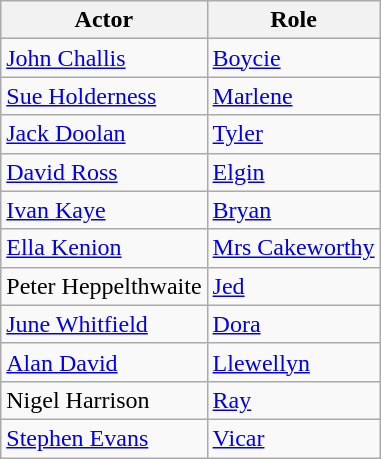<table class="wikitable">
<tr>
<th>Actor</th>
<th>Role</th>
</tr>
<tr>
<td><a href='#'>John Challis</a></td>
<td><a href='#'>Boycie</a></td>
</tr>
<tr>
<td><a href='#'>Sue Holderness</a></td>
<td><a href='#'>Marlene</a></td>
</tr>
<tr>
<td><a href='#'>Jack Doolan</a></td>
<td><a href='#'>Tyler</a></td>
</tr>
<tr>
<td><a href='#'>David Ross</a></td>
<td><a href='#'>Elgin</a></td>
</tr>
<tr>
<td><a href='#'>Ivan Kaye</a></td>
<td><a href='#'>Bryan</a></td>
</tr>
<tr>
<td><a href='#'>Ella Kenion</a></td>
<td><a href='#'>Mrs Cakeworthy</a></td>
</tr>
<tr>
<td>Peter Heppelthwaite</td>
<td><a href='#'>Jed</a></td>
</tr>
<tr>
<td><a href='#'>June Whitfield</a></td>
<td><a href='#'>Dora</a></td>
</tr>
<tr>
<td><a href='#'>Alan David</a></td>
<td><a href='#'>Llewellyn</a></td>
</tr>
<tr>
<td>Nigel Harrison</td>
<td><a href='#'>Ray</a></td>
</tr>
<tr>
<td><a href='#'>Stephen Evans</a></td>
<td><a href='#'>Vicar</a></td>
</tr>
</table>
